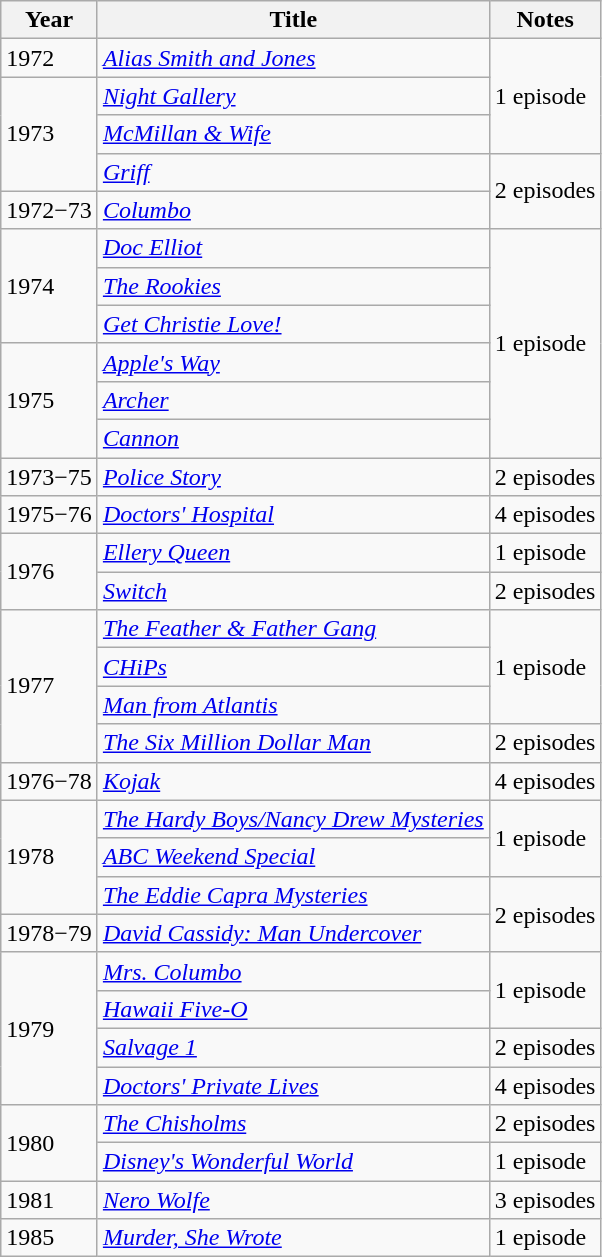<table class="wikitable">
<tr>
<th>Year</th>
<th>Title</th>
<th>Notes</th>
</tr>
<tr>
<td>1972</td>
<td><em><a href='#'>Alias Smith and Jones</a></em></td>
<td rowspan=3>1 episode</td>
</tr>
<tr>
<td rowspan=3>1973</td>
<td><em><a href='#'>Night Gallery</a></em></td>
</tr>
<tr>
<td><em><a href='#'>McMillan & Wife</a></em></td>
</tr>
<tr>
<td><em><a href='#'>Griff</a></em></td>
<td rowspan=2>2 episodes</td>
</tr>
<tr>
<td>1972−73</td>
<td><em><a href='#'>Columbo</a></em></td>
</tr>
<tr>
<td rowspan=3>1974</td>
<td><em><a href='#'>Doc Elliot</a></em></td>
<td rowspan=6>1 episode</td>
</tr>
<tr>
<td><em><a href='#'>The Rookies</a></em></td>
</tr>
<tr>
<td><em><a href='#'>Get Christie Love!</a></em></td>
</tr>
<tr>
<td rowspan=3>1975</td>
<td><em><a href='#'>Apple's Way</a></em></td>
</tr>
<tr>
<td><em><a href='#'>Archer</a></em></td>
</tr>
<tr>
<td><em><a href='#'>Cannon</a></em></td>
</tr>
<tr>
<td>1973−75</td>
<td><em><a href='#'>Police Story</a></em></td>
<td>2 episodes</td>
</tr>
<tr>
<td>1975−76</td>
<td><em><a href='#'>Doctors' Hospital</a></em></td>
<td>4 episodes</td>
</tr>
<tr>
<td rowspan=2>1976</td>
<td><em><a href='#'>Ellery Queen</a></em></td>
<td>1 episode</td>
</tr>
<tr>
<td><em><a href='#'>Switch</a></em></td>
<td>2 episodes</td>
</tr>
<tr>
<td rowspan=4>1977</td>
<td><em><a href='#'>The Feather & Father Gang</a></em></td>
<td rowspan=3>1 episode</td>
</tr>
<tr>
<td><em><a href='#'>CHiPs</a></em></td>
</tr>
<tr>
<td><em><a href='#'>Man from Atlantis</a></em></td>
</tr>
<tr>
<td><em><a href='#'>The Six Million Dollar Man</a></em></td>
<td>2 episodes</td>
</tr>
<tr>
<td>1976−78</td>
<td><em><a href='#'>Kojak</a></em></td>
<td>4 episodes</td>
</tr>
<tr>
<td rowspan=3>1978</td>
<td><em><a href='#'>The Hardy Boys/Nancy Drew Mysteries</a></em></td>
<td rowspan=2>1 episode</td>
</tr>
<tr>
<td><em><a href='#'>ABC Weekend Special</a></em></td>
</tr>
<tr>
<td><em><a href='#'>The Eddie Capra Mysteries</a></em></td>
<td rowspan=2>2 episodes</td>
</tr>
<tr>
<td>1978−79</td>
<td><em><a href='#'>David Cassidy: Man Undercover</a></em></td>
</tr>
<tr>
<td rowspan=4>1979</td>
<td><em><a href='#'>Mrs. Columbo</a></em></td>
<td rowspan=2>1 episode</td>
</tr>
<tr>
<td><em><a href='#'>Hawaii Five-O</a></em></td>
</tr>
<tr>
<td><em><a href='#'>Salvage 1</a></em></td>
<td>2 episodes</td>
</tr>
<tr>
<td><em><a href='#'>Doctors' Private Lives</a></em></td>
<td>4 episodes</td>
</tr>
<tr>
<td rowspan=2>1980</td>
<td><em><a href='#'>The Chisholms</a></em></td>
<td>2 episodes</td>
</tr>
<tr>
<td><em><a href='#'>Disney's Wonderful World</a></em></td>
<td>1 episode</td>
</tr>
<tr>
<td>1981</td>
<td><em><a href='#'>Nero Wolfe</a></em></td>
<td>3 episodes</td>
</tr>
<tr>
<td>1985</td>
<td><em><a href='#'>Murder, She Wrote</a></em></td>
<td>1 episode</td>
</tr>
</table>
